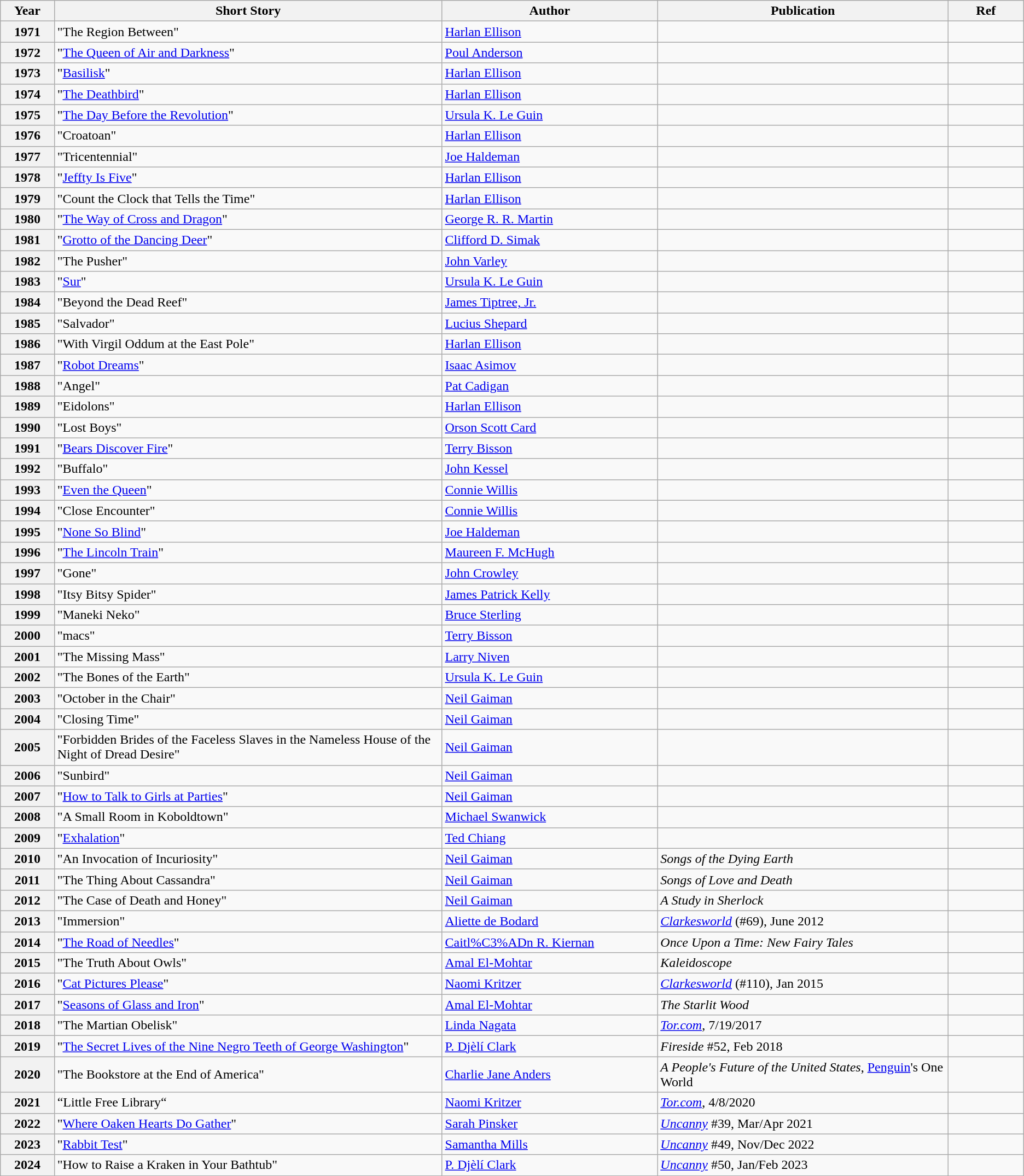<table class= "wikitable">
<tr>
<th scope="col" width="5%">Year</th>
<th scope="col" width="36%">Short Story</th>
<th scope="col" width="20%">Author</th>
<th scope="col" width="27%">Publication</th>
<th scope="col" width="7%">Ref</th>
</tr>
<tr>
<th>1971</th>
<td>"The Region Between"</td>
<td><a href='#'>Harlan Ellison</a></td>
<td></td>
<td></td>
</tr>
<tr>
<th>1972</th>
<td>"<a href='#'>The Queen of Air and Darkness</a>"</td>
<td><a href='#'>Poul Anderson</a></td>
<td></td>
<td></td>
</tr>
<tr>
<th>1973</th>
<td>"<a href='#'>Basilisk</a>"</td>
<td><a href='#'>Harlan Ellison</a></td>
<td></td>
<td></td>
</tr>
<tr>
<th>1974</th>
<td>"<a href='#'>The Deathbird</a>"</td>
<td><a href='#'>Harlan Ellison</a></td>
<td></td>
<td></td>
</tr>
<tr>
<th>1975</th>
<td>"<a href='#'>The Day Before the Revolution</a>"</td>
<td><a href='#'>Ursula K. Le Guin</a></td>
<td></td>
<td></td>
</tr>
<tr>
<th>1976</th>
<td>"Croatoan"</td>
<td><a href='#'>Harlan Ellison</a></td>
<td></td>
<td></td>
</tr>
<tr>
<th>1977</th>
<td>"Tricentennial"</td>
<td><a href='#'>Joe Haldeman</a></td>
<td></td>
<td></td>
</tr>
<tr>
<th>1978</th>
<td>"<a href='#'>Jeffty Is Five</a>"</td>
<td><a href='#'>Harlan Ellison</a></td>
<td></td>
<td></td>
</tr>
<tr>
<th>1979</th>
<td>"Count the Clock that Tells the Time"</td>
<td><a href='#'>Harlan Ellison</a></td>
<td></td>
<td></td>
</tr>
<tr>
<th>1980</th>
<td>"<a href='#'>The Way of Cross and Dragon</a>"</td>
<td><a href='#'>George R. R. Martin</a></td>
<td></td>
<td></td>
</tr>
<tr>
<th>1981</th>
<td>"<a href='#'>Grotto of the Dancing Deer</a>"</td>
<td><a href='#'>Clifford D. Simak</a></td>
<td></td>
<td></td>
</tr>
<tr>
<th>1982</th>
<td>"The Pusher"</td>
<td><a href='#'>John Varley</a></td>
<td></td>
<td></td>
</tr>
<tr>
<th>1983</th>
<td>"<a href='#'>Sur</a>"</td>
<td><a href='#'>Ursula K. Le Guin</a></td>
<td></td>
<td></td>
</tr>
<tr>
<th>1984</th>
<td>"Beyond the Dead Reef"</td>
<td><a href='#'>James Tiptree, Jr.</a></td>
<td></td>
<td></td>
</tr>
<tr>
<th>1985</th>
<td>"Salvador"</td>
<td><a href='#'>Lucius Shepard</a></td>
<td></td>
<td></td>
</tr>
<tr>
<th>1986</th>
<td>"With Virgil Oddum at the East Pole"</td>
<td><a href='#'>Harlan Ellison</a></td>
<td></td>
<td></td>
</tr>
<tr>
<th>1987</th>
<td>"<a href='#'>Robot Dreams</a>"</td>
<td><a href='#'>Isaac Asimov</a></td>
<td></td>
<td></td>
</tr>
<tr>
<th>1988</th>
<td>"Angel"</td>
<td><a href='#'>Pat Cadigan</a></td>
<td></td>
<td></td>
</tr>
<tr>
<th>1989</th>
<td>"Eidolons"</td>
<td><a href='#'>Harlan Ellison</a></td>
<td></td>
<td></td>
</tr>
<tr>
<th>1990</th>
<td>"Lost Boys"</td>
<td><a href='#'>Orson Scott Card</a></td>
<td></td>
<td></td>
</tr>
<tr>
<th>1991</th>
<td>"<a href='#'>Bears Discover Fire</a>"</td>
<td><a href='#'>Terry Bisson</a></td>
<td></td>
<td></td>
</tr>
<tr>
<th>1992</th>
<td>"Buffalo"</td>
<td><a href='#'>John Kessel</a></td>
<td></td>
<td></td>
</tr>
<tr>
<th>1993</th>
<td>"<a href='#'>Even the Queen</a>"</td>
<td><a href='#'>Connie Willis</a></td>
<td></td>
<td></td>
</tr>
<tr>
<th>1994</th>
<td>"Close Encounter"</td>
<td><a href='#'>Connie Willis</a></td>
<td></td>
<td></td>
</tr>
<tr>
<th>1995</th>
<td>"<a href='#'>None So Blind</a>"</td>
<td><a href='#'>Joe Haldeman</a></td>
<td></td>
<td></td>
</tr>
<tr>
<th>1996</th>
<td>"<a href='#'>The Lincoln Train</a>"</td>
<td><a href='#'>Maureen F. McHugh</a></td>
<td></td>
<td></td>
</tr>
<tr>
<th>1997</th>
<td>"Gone"</td>
<td><a href='#'>John Crowley</a></td>
<td></td>
<td></td>
</tr>
<tr>
<th>1998</th>
<td>"Itsy Bitsy Spider"</td>
<td><a href='#'>James Patrick Kelly</a></td>
<td></td>
<td></td>
</tr>
<tr>
<th>1999</th>
<td>"Maneki Neko"</td>
<td><a href='#'>Bruce Sterling</a></td>
<td></td>
<td></td>
</tr>
<tr>
<th>2000</th>
<td>"macs"</td>
<td><a href='#'>Terry Bisson</a></td>
<td></td>
<td></td>
</tr>
<tr>
<th>2001</th>
<td>"The Missing Mass"</td>
<td><a href='#'>Larry Niven</a></td>
<td></td>
<td></td>
</tr>
<tr>
<th>2002</th>
<td>"The Bones of the Earth"</td>
<td><a href='#'>Ursula K. Le Guin</a></td>
<td></td>
<td></td>
</tr>
<tr>
<th>2003</th>
<td>"October in the Chair"</td>
<td><a href='#'>Neil Gaiman</a></td>
<td></td>
<td></td>
</tr>
<tr>
<th>2004</th>
<td>"Closing Time"</td>
<td><a href='#'>Neil Gaiman</a></td>
<td></td>
<td></td>
</tr>
<tr>
<th>2005</th>
<td>"Forbidden Brides of the Faceless Slaves in the Nameless House of the Night of Dread Desire"</td>
<td><a href='#'>Neil Gaiman</a></td>
<td></td>
<td></td>
</tr>
<tr>
<th>2006</th>
<td>"Sunbird"</td>
<td><a href='#'>Neil Gaiman</a></td>
<td></td>
<td></td>
</tr>
<tr>
<th>2007</th>
<td>"<a href='#'>How to Talk to Girls at Parties</a>"</td>
<td><a href='#'>Neil Gaiman</a></td>
<td></td>
<td></td>
</tr>
<tr>
<th>2008</th>
<td>"A Small Room in Koboldtown"</td>
<td><a href='#'>Michael Swanwick</a></td>
<td></td>
<td></td>
</tr>
<tr>
<th>2009</th>
<td>"<a href='#'>Exhalation</a>"</td>
<td><a href='#'>Ted Chiang</a></td>
<td></td>
<td></td>
</tr>
<tr>
<th>2010</th>
<td>"An Invocation of Incuriosity"</td>
<td><a href='#'>Neil Gaiman</a></td>
<td><em>Songs of the Dying Earth</em></td>
<td></td>
</tr>
<tr>
<th>2011</th>
<td>"The Thing About Cassandra"</td>
<td><a href='#'>Neil Gaiman</a></td>
<td><em>Songs of Love and Death</em></td>
<td></td>
</tr>
<tr>
<th>2012</th>
<td>"The Case of Death and Honey"</td>
<td><a href='#'>Neil Gaiman</a></td>
<td><em>A Study in Sherlock</em></td>
<td></td>
</tr>
<tr>
<th>2013</th>
<td>"Immersion"</td>
<td><a href='#'>Aliette de Bodard</a></td>
<td><em><a href='#'>Clarkesworld</a></em> (#69), June 2012</td>
<td></td>
</tr>
<tr>
<th>2014</th>
<td>"<a href='#'>The Road of Needles</a>"</td>
<td><a href='#'>Caitl%C3%ADn R. Kiernan</a></td>
<td><em>Once Upon a Time: New Fairy Tales</em></td>
<td></td>
</tr>
<tr>
<th>2015</th>
<td>"The Truth About Owls"</td>
<td><a href='#'>Amal El-Mohtar</a></td>
<td><em>Kaleidoscope</em></td>
<td></td>
</tr>
<tr>
<th>2016</th>
<td>"<a href='#'>Cat Pictures Please</a>"</td>
<td><a href='#'>Naomi Kritzer</a></td>
<td><em><a href='#'>Clarkesworld</a></em> (#110), Jan 2015</td>
<td></td>
</tr>
<tr>
<th>2017</th>
<td>"<a href='#'>Seasons of Glass and Iron</a>"</td>
<td><a href='#'>Amal El-Mohtar</a></td>
<td><em>The Starlit Wood</em></td>
<td></td>
</tr>
<tr>
<th>2018</th>
<td>"The Martian Obelisk"</td>
<td><a href='#'>Linda Nagata</a></td>
<td><em><a href='#'>Tor.com</a></em>, 7/19/2017</td>
<td></td>
</tr>
<tr>
<th>2019</th>
<td>"<a href='#'>The Secret Lives of the Nine Negro Teeth of George Washington</a>"</td>
<td><a href='#'>P. Djèlí Clark</a></td>
<td><em>Fireside</em> #52, Feb 2018</td>
<td></td>
</tr>
<tr>
<th>2020</th>
<td>"The Bookstore at the End of America"</td>
<td><a href='#'>Charlie Jane Anders</a></td>
<td><em>A People's Future of the United States</em>, <a href='#'>Penguin</a>'s One World</td>
<td></td>
</tr>
<tr>
<th>2021</th>
<td>“Little Free Library“</td>
<td><a href='#'>Naomi Kritzer</a></td>
<td><em><a href='#'>Tor.com</a></em>, 4/8/2020</td>
<td></td>
</tr>
<tr>
<th>2022</th>
<td>"<a href='#'>Where Oaken Hearts Do Gather</a>"</td>
<td><a href='#'>Sarah Pinsker</a></td>
<td><em><a href='#'>Uncanny</a></em> #39, Mar/Apr 2021</td>
<td></td>
</tr>
<tr>
<th>2023</th>
<td>"<a href='#'>Rabbit Test</a>"</td>
<td><a href='#'>Samantha Mills</a></td>
<td><em><a href='#'>Uncanny</a></em> #49, Nov/Dec 2022</td>
<td></td>
</tr>
<tr>
<th>2024</th>
<td>"How to Raise a Kraken in Your Bathtub"</td>
<td><a href='#'>P. Djèlí Clark</a></td>
<td><em><a href='#'>Uncanny</a></em> #50, Jan/Feb 2023</td>
<td></td>
</tr>
</table>
